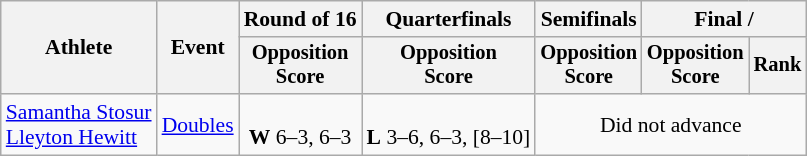<table class=wikitable style="font-size:90%">
<tr>
<th rowspan="2">Athlete</th>
<th rowspan="2">Event</th>
<th>Round of 16</th>
<th>Quarterfinals</th>
<th>Semifinals</th>
<th colspan=2>Final / </th>
</tr>
<tr style="font-size:95%">
<th>Opposition<br>Score</th>
<th>Opposition<br>Score</th>
<th>Opposition<br>Score</th>
<th>Opposition<br>Score</th>
<th>Rank</th>
</tr>
<tr align=center>
<td align=left><a href='#'>Samantha Stosur</a> <br> <a href='#'>Lleyton Hewitt</a></td>
<td align=left><a href='#'>Doubles</a></td>
<td> <br> <strong>W</strong> 6–3, 6–3</td>
<td> <br> <strong>L</strong> 3–6, 6–3, [8–10]</td>
<td colspan=5>Did not advance</td>
</tr>
</table>
